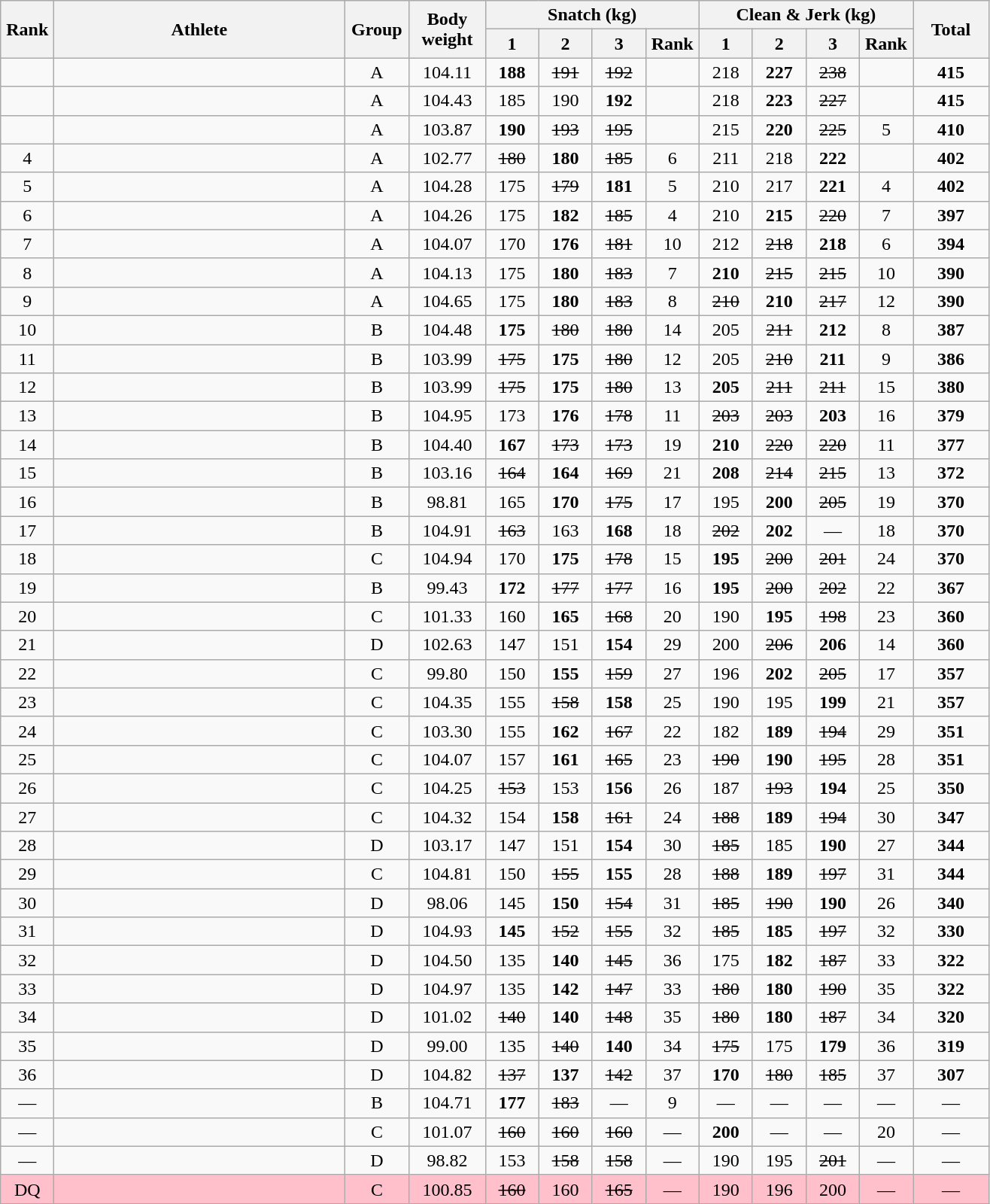<table class = "wikitable" style="text-align:center;">
<tr>
<th rowspan=2 width=40>Rank</th>
<th rowspan=2 width=250>Athlete</th>
<th rowspan=2 width=50>Group</th>
<th rowspan=2 width=60>Body weight</th>
<th colspan=4>Snatch (kg)</th>
<th colspan=4>Clean & Jerk (kg)</th>
<th rowspan=2 width=60>Total</th>
</tr>
<tr>
<th width=40>1</th>
<th width=40>2</th>
<th width=40>3</th>
<th width=40>Rank</th>
<th width=40>1</th>
<th width=40>2</th>
<th width=40>3</th>
<th width=40>Rank</th>
</tr>
<tr>
<td></td>
<td align=left></td>
<td>A</td>
<td>104.11</td>
<td><strong>188</strong></td>
<td><s>191 </s></td>
<td><s>192 </s></td>
<td></td>
<td>218</td>
<td><strong>227</strong></td>
<td><s>238 </s></td>
<td></td>
<td><strong>415</strong></td>
</tr>
<tr>
<td></td>
<td align=left></td>
<td>A</td>
<td>104.43</td>
<td>185</td>
<td>190</td>
<td><strong>192</strong></td>
<td></td>
<td>218</td>
<td><strong>223</strong></td>
<td><s>227 </s></td>
<td></td>
<td><strong>415</strong></td>
</tr>
<tr>
<td></td>
<td align=left></td>
<td>A</td>
<td>103.87</td>
<td><strong>190</strong></td>
<td><s>193 </s></td>
<td><s>195 </s></td>
<td></td>
<td>215</td>
<td><strong>220</strong></td>
<td><s>225 </s></td>
<td>5</td>
<td><strong>410</strong></td>
</tr>
<tr>
<td>4</td>
<td align=left></td>
<td>A</td>
<td>102.77</td>
<td><s>180 </s></td>
<td><strong>180</strong></td>
<td><s>185 </s></td>
<td>6</td>
<td>211</td>
<td>218</td>
<td><strong>222</strong></td>
<td></td>
<td><strong>402</strong></td>
</tr>
<tr>
<td>5</td>
<td align=left></td>
<td>A</td>
<td>104.28</td>
<td>175</td>
<td><s>179 </s></td>
<td><strong>181</strong></td>
<td>5</td>
<td>210</td>
<td>217</td>
<td><strong>221</strong></td>
<td>4</td>
<td><strong>402</strong></td>
</tr>
<tr>
<td>6</td>
<td align=left></td>
<td>A</td>
<td>104.26</td>
<td>175</td>
<td><strong>182</strong></td>
<td><s>185 </s></td>
<td>4</td>
<td>210</td>
<td><strong>215</strong></td>
<td><s>220 </s></td>
<td>7</td>
<td><strong>397</strong></td>
</tr>
<tr>
<td>7</td>
<td align=left></td>
<td>A</td>
<td>104.07</td>
<td>170</td>
<td><strong>176</strong></td>
<td><s>181 </s></td>
<td>10</td>
<td>212</td>
<td><s>218 </s></td>
<td><strong>218</strong></td>
<td>6</td>
<td><strong>394</strong></td>
</tr>
<tr>
<td>8</td>
<td align=left></td>
<td>A</td>
<td>104.13</td>
<td>175</td>
<td><strong>180</strong></td>
<td><s>183 </s></td>
<td>7</td>
<td><strong>210</strong></td>
<td><s>215 </s></td>
<td><s>215 </s></td>
<td>10</td>
<td><strong>390</strong></td>
</tr>
<tr>
<td>9</td>
<td align=left></td>
<td>A</td>
<td>104.65</td>
<td>175</td>
<td><strong>180</strong></td>
<td><s>183 </s></td>
<td>8</td>
<td><s>210 </s></td>
<td><strong>210</strong></td>
<td><s>217 </s></td>
<td>12</td>
<td><strong>390</strong></td>
</tr>
<tr>
<td>10</td>
<td align=left></td>
<td>B</td>
<td>104.48</td>
<td><strong>175</strong></td>
<td><s>180 </s></td>
<td><s>180 </s></td>
<td>14</td>
<td>205</td>
<td><s>211 </s></td>
<td><strong>212</strong></td>
<td>8</td>
<td><strong>387</strong></td>
</tr>
<tr>
<td>11</td>
<td align=left></td>
<td>B</td>
<td>103.99</td>
<td><s>175 </s></td>
<td><strong>175</strong></td>
<td><s>180 </s></td>
<td>12</td>
<td>205</td>
<td><s>210 </s></td>
<td><strong>211</strong></td>
<td>9</td>
<td><strong>386</strong></td>
</tr>
<tr>
<td>12</td>
<td align=left></td>
<td>B</td>
<td>103.99</td>
<td><s>175 </s></td>
<td><strong>175</strong></td>
<td><s>180 </s></td>
<td>13</td>
<td><strong>205</strong></td>
<td><s>211 </s></td>
<td><s>211 </s></td>
<td>15</td>
<td><strong>380</strong></td>
</tr>
<tr>
<td>13</td>
<td align=left></td>
<td>B</td>
<td>104.95</td>
<td>173</td>
<td><strong>176</strong></td>
<td><s>178 </s></td>
<td>11</td>
<td><s>203 </s></td>
<td><s>203 </s></td>
<td><strong>203</strong></td>
<td>16</td>
<td><strong>379</strong></td>
</tr>
<tr>
<td>14</td>
<td align=left></td>
<td>B</td>
<td>104.40</td>
<td><strong>167</strong></td>
<td><s>173 </s></td>
<td><s>173 </s></td>
<td>19</td>
<td><strong>210</strong></td>
<td><s>220 </s></td>
<td><s>220 </s></td>
<td>11</td>
<td><strong>377</strong></td>
</tr>
<tr>
<td>15</td>
<td align=left></td>
<td>B</td>
<td>103.16</td>
<td><s>164 </s></td>
<td><strong>164</strong></td>
<td><s>169 </s></td>
<td>21</td>
<td><strong>208</strong></td>
<td><s>214 </s></td>
<td><s>215 </s></td>
<td>13</td>
<td><strong>372</strong></td>
</tr>
<tr>
<td>16</td>
<td align=left></td>
<td>B</td>
<td>98.81</td>
<td>165</td>
<td><strong>170</strong></td>
<td><s>175 </s></td>
<td>17</td>
<td>195</td>
<td><strong>200</strong></td>
<td><s>205 </s></td>
<td>19</td>
<td><strong>370</strong></td>
</tr>
<tr>
<td>17</td>
<td align=left></td>
<td>B</td>
<td>104.91</td>
<td><s>163 </s></td>
<td>163</td>
<td><strong>168</strong></td>
<td>18</td>
<td><s>202 </s></td>
<td><strong>202</strong></td>
<td>—</td>
<td>18</td>
<td><strong>370</strong></td>
</tr>
<tr>
<td>18</td>
<td align=left></td>
<td>C</td>
<td>104.94</td>
<td>170</td>
<td><strong>175</strong></td>
<td><s>178 </s></td>
<td>15</td>
<td><strong>195</strong></td>
<td><s>200 </s></td>
<td><s>201 </s></td>
<td>24</td>
<td><strong>370</strong></td>
</tr>
<tr>
<td>19</td>
<td align=left></td>
<td>B</td>
<td>99.43</td>
<td><strong>172</strong></td>
<td><s>177 </s></td>
<td><s>177 </s></td>
<td>16</td>
<td><strong>195</strong></td>
<td><s>200 </s></td>
<td><s>202 </s></td>
<td>22</td>
<td><strong>367</strong></td>
</tr>
<tr>
<td>20</td>
<td align=left></td>
<td>C</td>
<td>101.33</td>
<td>160</td>
<td><strong>165</strong></td>
<td><s>168 </s></td>
<td>20</td>
<td>190</td>
<td><strong>195</strong></td>
<td><s>198 </s></td>
<td>23</td>
<td><strong>360</strong></td>
</tr>
<tr>
<td>21</td>
<td align=left></td>
<td>D</td>
<td>102.63</td>
<td>147</td>
<td>151</td>
<td><strong>154</strong></td>
<td>29</td>
<td>200</td>
<td><s>206 </s></td>
<td><strong>206</strong></td>
<td>14</td>
<td><strong>360</strong></td>
</tr>
<tr>
<td>22</td>
<td align=left></td>
<td>C</td>
<td>99.80</td>
<td>150</td>
<td><strong>155</strong></td>
<td><s>159 </s></td>
<td>27</td>
<td>196</td>
<td><strong>202</strong></td>
<td><s>205 </s></td>
<td>17</td>
<td><strong>357</strong></td>
</tr>
<tr>
<td>23</td>
<td align=left></td>
<td>C</td>
<td>104.35</td>
<td>155</td>
<td><s>158 </s></td>
<td><strong>158</strong></td>
<td>25</td>
<td>190</td>
<td>195</td>
<td><strong>199</strong></td>
<td>21</td>
<td><strong>357</strong></td>
</tr>
<tr>
<td>24</td>
<td align=left></td>
<td>C</td>
<td>103.30</td>
<td>155</td>
<td><strong>162</strong></td>
<td><s>167 </s></td>
<td>22</td>
<td>182</td>
<td><strong>189</strong></td>
<td><s>194 </s></td>
<td>29</td>
<td><strong>351</strong></td>
</tr>
<tr>
<td>25</td>
<td align=left></td>
<td>C</td>
<td>104.07</td>
<td>157</td>
<td><strong>161</strong></td>
<td><s>165 </s></td>
<td>23</td>
<td><s>190 </s></td>
<td><strong>190</strong></td>
<td><s>195 </s></td>
<td>28</td>
<td><strong>351</strong></td>
</tr>
<tr>
<td>26</td>
<td align=left></td>
<td>C</td>
<td>104.25</td>
<td><s>153 </s></td>
<td>153</td>
<td><strong>156</strong></td>
<td>26</td>
<td>187</td>
<td><s>193 </s></td>
<td><strong>194</strong></td>
<td>25</td>
<td><strong>350</strong></td>
</tr>
<tr>
<td>27</td>
<td align=left></td>
<td>C</td>
<td>104.32</td>
<td>154</td>
<td><strong>158</strong></td>
<td><s>161 </s></td>
<td>24</td>
<td><s>188 </s></td>
<td><strong>189</strong></td>
<td><s>194 </s></td>
<td>30</td>
<td><strong>347</strong></td>
</tr>
<tr>
<td>28</td>
<td align=left></td>
<td>D</td>
<td>103.17</td>
<td>147</td>
<td>151</td>
<td><strong>154</strong></td>
<td>30</td>
<td><s>185 </s></td>
<td>185</td>
<td><strong>190</strong></td>
<td>27</td>
<td><strong>344</strong></td>
</tr>
<tr>
<td>29</td>
<td align=left></td>
<td>C</td>
<td>104.81</td>
<td>150</td>
<td><s>155 </s></td>
<td><strong>155</strong></td>
<td>28</td>
<td><s>188 </s></td>
<td><strong>189</strong></td>
<td><s>197 </s></td>
<td>31</td>
<td><strong>344</strong></td>
</tr>
<tr>
<td>30</td>
<td align=left></td>
<td>D</td>
<td>98.06</td>
<td>145</td>
<td><strong>150</strong></td>
<td><s>154 </s></td>
<td>31</td>
<td><s>185 </s></td>
<td><s>190 </s></td>
<td><strong>190</strong></td>
<td>26</td>
<td><strong>340</strong></td>
</tr>
<tr>
<td>31</td>
<td align=left></td>
<td>D</td>
<td>104.93</td>
<td><strong>145</strong></td>
<td><s>152 </s></td>
<td><s>155 </s></td>
<td>32</td>
<td><s>185 </s></td>
<td><strong>185</strong></td>
<td><s>197 </s></td>
<td>32</td>
<td><strong>330</strong></td>
</tr>
<tr>
<td>32</td>
<td align=left></td>
<td>D</td>
<td>104.50</td>
<td>135</td>
<td><strong>140</strong></td>
<td><s>145 </s></td>
<td>36</td>
<td>175</td>
<td><strong>182</strong></td>
<td><s>187 </s></td>
<td>33</td>
<td><strong>322</strong></td>
</tr>
<tr>
<td>33</td>
<td align=left></td>
<td>D</td>
<td>104.97</td>
<td>135</td>
<td><strong>142</strong></td>
<td><s>147 </s></td>
<td>33</td>
<td><s>180 </s></td>
<td><strong>180</strong></td>
<td><s>190 </s></td>
<td>35</td>
<td><strong>322</strong></td>
</tr>
<tr>
<td>34</td>
<td align=left></td>
<td>D</td>
<td>101.02</td>
<td><s>140 </s></td>
<td><strong>140</strong></td>
<td><s>148 </s></td>
<td>35</td>
<td><s>180 </s></td>
<td><strong>180</strong></td>
<td><s>187 </s></td>
<td>34</td>
<td><strong>320</strong></td>
</tr>
<tr>
<td>35</td>
<td align=left></td>
<td>D</td>
<td>99.00</td>
<td>135</td>
<td><s>140 </s></td>
<td><strong>140</strong></td>
<td>34</td>
<td><s>175 </s></td>
<td>175</td>
<td><strong>179</strong></td>
<td>36</td>
<td><strong>319</strong></td>
</tr>
<tr>
<td>36</td>
<td align=left></td>
<td>D</td>
<td>104.82</td>
<td><s>137 </s></td>
<td><strong>137</strong></td>
<td><s>142 </s></td>
<td>37</td>
<td><strong>170</strong></td>
<td><s>180 </s></td>
<td><s>185 </s></td>
<td>37</td>
<td><strong>307</strong></td>
</tr>
<tr>
<td>—</td>
<td align=left></td>
<td>B</td>
<td>104.71</td>
<td><strong>177</strong></td>
<td><s>183 </s></td>
<td>—</td>
<td>9</td>
<td>—</td>
<td>—</td>
<td>—</td>
<td>—</td>
<td>—</td>
</tr>
<tr>
<td>—</td>
<td align=left></td>
<td>C</td>
<td>101.07</td>
<td><s>160 </s></td>
<td><s>160 </s></td>
<td><s>160 </s></td>
<td>—</td>
<td><strong>200</strong></td>
<td>—</td>
<td>—</td>
<td>20</td>
<td>—</td>
</tr>
<tr>
<td>—</td>
<td align=left></td>
<td>D</td>
<td>98.82</td>
<td>153</td>
<td><s>158 </s></td>
<td><s>158 </s></td>
<td>—</td>
<td>190</td>
<td>195</td>
<td><s>201 </s></td>
<td>—</td>
<td>—</td>
</tr>
<tr bgcolor=pink>
<td>DQ</td>
<td align=left></td>
<td>C</td>
<td>100.85</td>
<td><s>160 </s></td>
<td>160</td>
<td><s>165 </s></td>
<td>—</td>
<td>190</td>
<td>196</td>
<td>200</td>
<td>—</td>
<td>—</td>
</tr>
</table>
